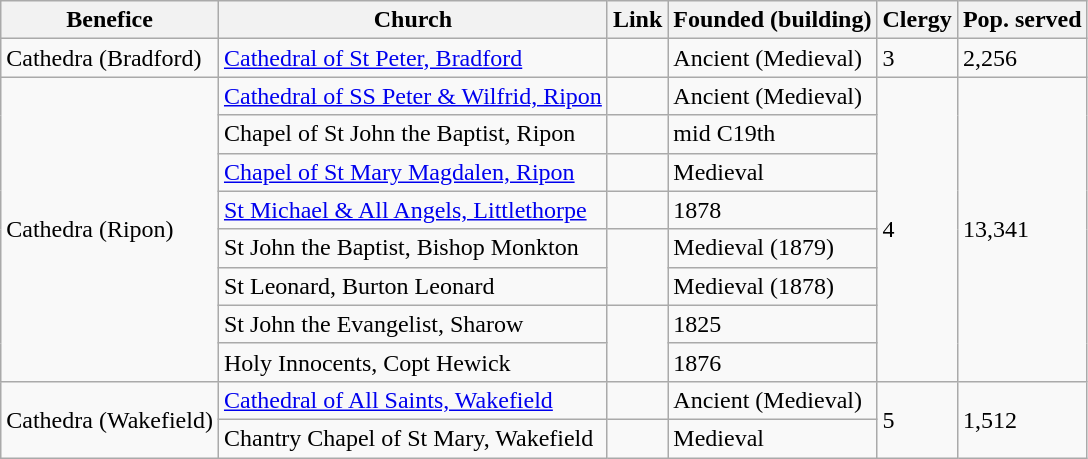<table class="wikitable sortable">
<tr>
<th>Benefice</th>
<th>Church</th>
<th>Link</th>
<th>Founded (building)</th>
<th>Clergy</th>
<th>Pop. served</th>
</tr>
<tr>
<td>Cathedra (Bradford)</td>
<td><a href='#'>Cathedral of St Peter, Bradford</a></td>
<td></td>
<td>Ancient (Medieval)</td>
<td>3</td>
<td>2,256</td>
</tr>
<tr>
<td rowspan="8">Cathedra (Ripon)</td>
<td><a href='#'>Cathedral of SS Peter & Wilfrid, Ripon</a></td>
<td></td>
<td>Ancient (Medieval)</td>
<td rowspan="8">4</td>
<td rowspan="8">13,341</td>
</tr>
<tr>
<td>Chapel of St John the Baptist, Ripon</td>
<td></td>
<td>mid C19th</td>
</tr>
<tr>
<td><a href='#'>Chapel of St Mary Magdalen, Ripon</a></td>
<td></td>
<td>Medieval</td>
</tr>
<tr>
<td><a href='#'>St Michael & All Angels, Littlethorpe</a></td>
<td></td>
<td>1878</td>
</tr>
<tr>
<td>St John the Baptist, Bishop Monkton</td>
<td rowspan="2"></td>
<td>Medieval (1879)</td>
</tr>
<tr>
<td>St Leonard, Burton Leonard</td>
<td>Medieval (1878)</td>
</tr>
<tr>
<td>St John the Evangelist, Sharow</td>
<td rowspan="2"></td>
<td>1825</td>
</tr>
<tr>
<td>Holy Innocents, Copt Hewick</td>
<td>1876</td>
</tr>
<tr>
<td rowspan="2">Cathedra (Wakefield)</td>
<td><a href='#'>Cathedral of All Saints, Wakefield</a></td>
<td></td>
<td>Ancient (Medieval)</td>
<td rowspan="2">5</td>
<td rowspan="2">1,512</td>
</tr>
<tr>
<td>Chantry Chapel of St Mary, Wakefield</td>
<td></td>
<td>Medieval</td>
</tr>
</table>
